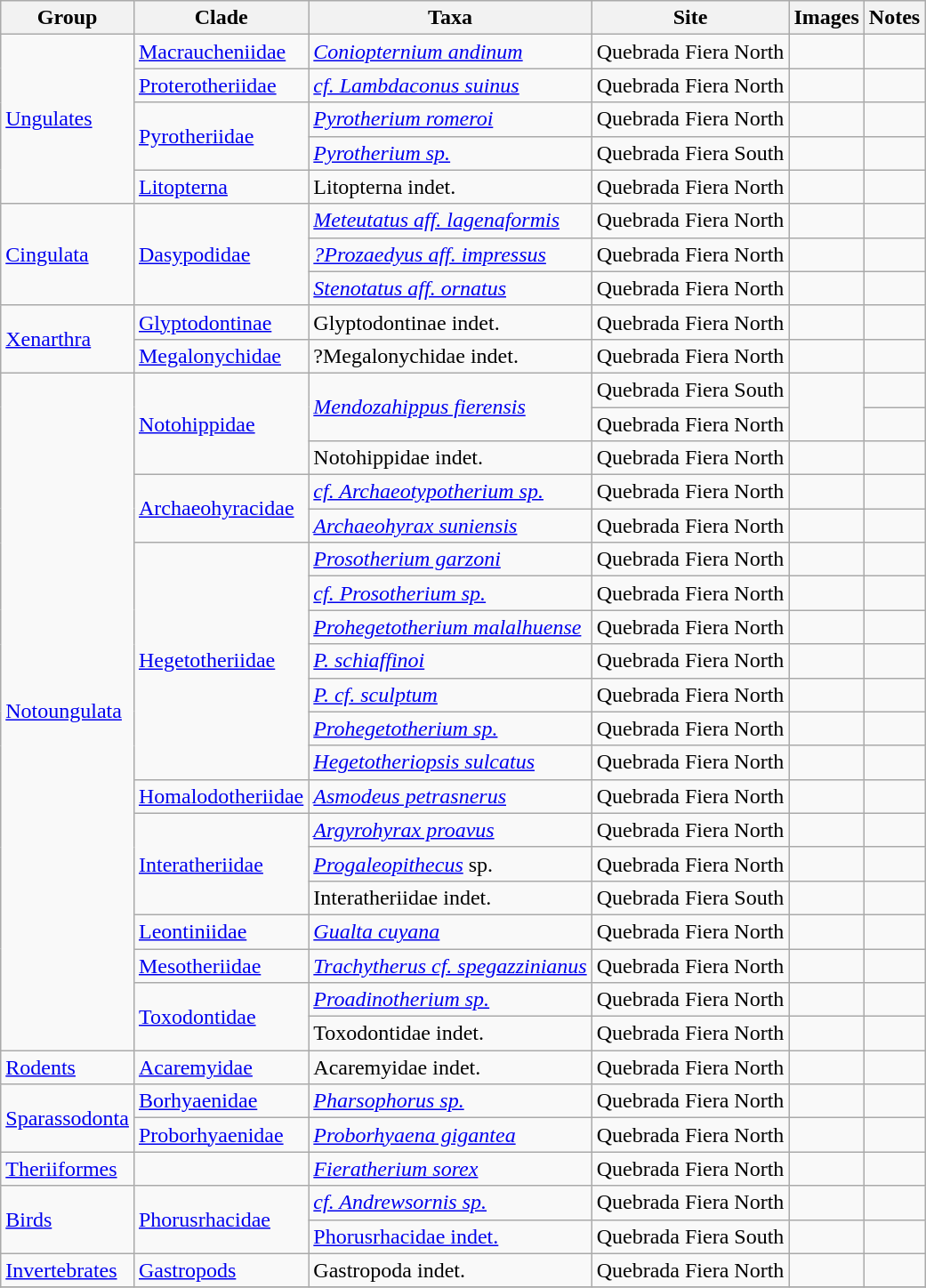<table class="wikitable sortable">
<tr>
<th>Group</th>
<th>Clade</th>
<th>Taxa</th>
<th>Site</th>
<th>Images</th>
<th>Notes</th>
</tr>
<tr>
<td rowspan=5><a href='#'>Ungulates</a></td>
<td><a href='#'>Macraucheniidae</a></td>
<td><em><a href='#'>Coniopternium andinum</a></em></td>
<td>Quebrada Fiera North</td>
<td></td>
<td></td>
</tr>
<tr>
<td><a href='#'>Proterotheriidae</a></td>
<td><em><a href='#'>cf. Lambdaconus suinus</a></em></td>
<td>Quebrada Fiera North</td>
<td></td>
<td></td>
</tr>
<tr>
<td rowspan=2><a href='#'>Pyrotheriidae</a></td>
<td><em><a href='#'>Pyrotherium romeroi</a></em></td>
<td>Quebrada Fiera North</td>
<td></td>
<td></td>
</tr>
<tr>
<td><em><a href='#'>Pyrotherium sp.</a></em></td>
<td>Quebrada Fiera South</td>
<td></td>
<td></td>
</tr>
<tr>
<td><a href='#'>Litopterna</a></td>
<td>Litopterna indet.</td>
<td>Quebrada Fiera North</td>
<td></td>
<td></td>
</tr>
<tr>
<td rowspan=3><a href='#'>Cingulata</a></td>
<td rowspan=3><a href='#'>Dasypodidae</a></td>
<td><em><a href='#'>Meteutatus aff. lagenaformis</a></em></td>
<td>Quebrada Fiera North</td>
<td></td>
<td></td>
</tr>
<tr>
<td><em><a href='#'>?Prozaedyus aff. impressus</a></em></td>
<td>Quebrada Fiera North</td>
<td></td>
<td></td>
</tr>
<tr>
<td><em><a href='#'>Stenotatus aff. ornatus</a></em></td>
<td>Quebrada Fiera North</td>
<td></td>
<td></td>
</tr>
<tr>
<td rowspan=2><a href='#'>Xenarthra</a></td>
<td><a href='#'>Glyptodontinae</a></td>
<td>Glyptodontinae indet.</td>
<td>Quebrada Fiera North</td>
<td></td>
<td></td>
</tr>
<tr>
<td><a href='#'>Megalonychidae</a></td>
<td>?Megalonychidae indet.</td>
<td>Quebrada Fiera North</td>
<td></td>
<td></td>
</tr>
<tr>
<td rowspan=20><a href='#'>Notoungulata</a></td>
<td rowspan=3><a href='#'>Notohippidae</a></td>
<td rowspan=2><em><a href='#'>Mendozahippus fierensis</a></em></td>
<td>Quebrada Fiera South</td>
<td rowspan=2></td>
<td></td>
</tr>
<tr>
<td>Quebrada Fiera North</td>
<td></td>
</tr>
<tr>
<td>Notohippidae indet.</td>
<td>Quebrada Fiera North</td>
<td></td>
<td></td>
</tr>
<tr>
<td rowspan=2><a href='#'>Archaeohyracidae</a></td>
<td><em><a href='#'>cf. Archaeotypotherium sp.</a></em></td>
<td>Quebrada Fiera North</td>
<td></td>
<td></td>
</tr>
<tr>
<td><em><a href='#'>Archaeohyrax suniensis</a></em></td>
<td>Quebrada Fiera North</td>
<td></td>
<td></td>
</tr>
<tr>
<td rowspan=7><a href='#'>Hegetotheriidae</a></td>
<td><em><a href='#'>Prosotherium garzoni</a></em></td>
<td>Quebrada Fiera North</td>
<td></td>
<td></td>
</tr>
<tr>
<td><em><a href='#'>cf. Prosotherium sp.</a></em></td>
<td>Quebrada Fiera North</td>
<td></td>
<td></td>
</tr>
<tr>
<td><em><a href='#'>Prohegetotherium malalhuense</a></em></td>
<td>Quebrada Fiera North</td>
<td></td>
<td></td>
</tr>
<tr>
<td><em><a href='#'>P. schiaffinoi</a></em></td>
<td>Quebrada Fiera North</td>
<td></td>
<td></td>
</tr>
<tr>
<td><em><a href='#'>P. cf. sculptum</a></em></td>
<td>Quebrada Fiera North</td>
<td></td>
<td></td>
</tr>
<tr>
<td><em><a href='#'>Prohegetotherium sp.</a></em></td>
<td>Quebrada Fiera North</td>
<td></td>
<td></td>
</tr>
<tr>
<td><em><a href='#'>Hegetotheriopsis sulcatus</a></em></td>
<td>Quebrada Fiera North</td>
<td></td>
<td></td>
</tr>
<tr>
<td><a href='#'>Homalodotheriidae</a></td>
<td><em><a href='#'>Asmodeus petrasnerus</a></em></td>
<td>Quebrada Fiera North</td>
<td></td>
<td></td>
</tr>
<tr>
<td rowspan=3><a href='#'>Interatheriidae</a></td>
<td><em><a href='#'>Argyrohyrax proavus</a></em></td>
<td>Quebrada Fiera North</td>
<td></td>
<td></td>
</tr>
<tr>
<td><em><a href='#'>Progaleopithecus</a></em> sp.</td>
<td>Quebrada Fiera North</td>
<td></td>
<td></td>
</tr>
<tr>
<td>Interatheriidae indet.</td>
<td>Quebrada Fiera South</td>
<td></td>
<td></td>
</tr>
<tr>
<td><a href='#'>Leontiniidae</a></td>
<td><em><a href='#'>Gualta cuyana</a></em></td>
<td>Quebrada Fiera North</td>
<td></td>
<td></td>
</tr>
<tr>
<td><a href='#'>Mesotheriidae</a></td>
<td><em><a href='#'>Trachytherus cf. spegazzinianus</a></em></td>
<td>Quebrada Fiera North</td>
<td></td>
<td></td>
</tr>
<tr>
<td rowspan=2><a href='#'>Toxodontidae</a></td>
<td><em><a href='#'>Proadinotherium sp.</a></em></td>
<td>Quebrada Fiera North</td>
<td></td>
<td></td>
</tr>
<tr>
<td>Toxodontidae indet.</td>
<td>Quebrada Fiera North</td>
<td></td>
<td></td>
</tr>
<tr>
<td><a href='#'>Rodents</a></td>
<td><a href='#'>Acaremyidae</a></td>
<td>Acaremyidae indet.</td>
<td>Quebrada Fiera North</td>
<td></td>
<td></td>
</tr>
<tr>
<td rowspan=2><a href='#'>Sparassodonta</a></td>
<td><a href='#'>Borhyaenidae</a></td>
<td><em><a href='#'>Pharsophorus sp.</a></em></td>
<td>Quebrada Fiera North</td>
<td></td>
<td></td>
</tr>
<tr>
<td><a href='#'>Proborhyaenidae</a></td>
<td><em><a href='#'>Proborhyaena gigantea</a></em></td>
<td>Quebrada Fiera North</td>
<td></td>
<td></td>
</tr>
<tr>
<td><a href='#'>Theriiformes</a></td>
<td></td>
<td><em><a href='#'>Fieratherium sorex</a></em></td>
<td>Quebrada Fiera North</td>
<td></td>
<td></td>
</tr>
<tr>
<td rowspan=2><a href='#'>Birds</a></td>
<td rowspan=2><a href='#'>Phorusrhacidae</a></td>
<td><em><a href='#'>cf. Andrewsornis sp.</a></em></td>
<td>Quebrada Fiera North</td>
<td></td>
<td></td>
</tr>
<tr>
<td><a href='#'>Phorusrhacidae indet.</a></td>
<td>Quebrada Fiera South</td>
<td></td>
<td></td>
</tr>
<tr>
<td><a href='#'>Invertebrates</a></td>
<td><a href='#'>Gastropods</a></td>
<td>Gastropoda indet.</td>
<td>Quebrada Fiera North</td>
<td></td>
<td></td>
</tr>
<tr>
</tr>
</table>
